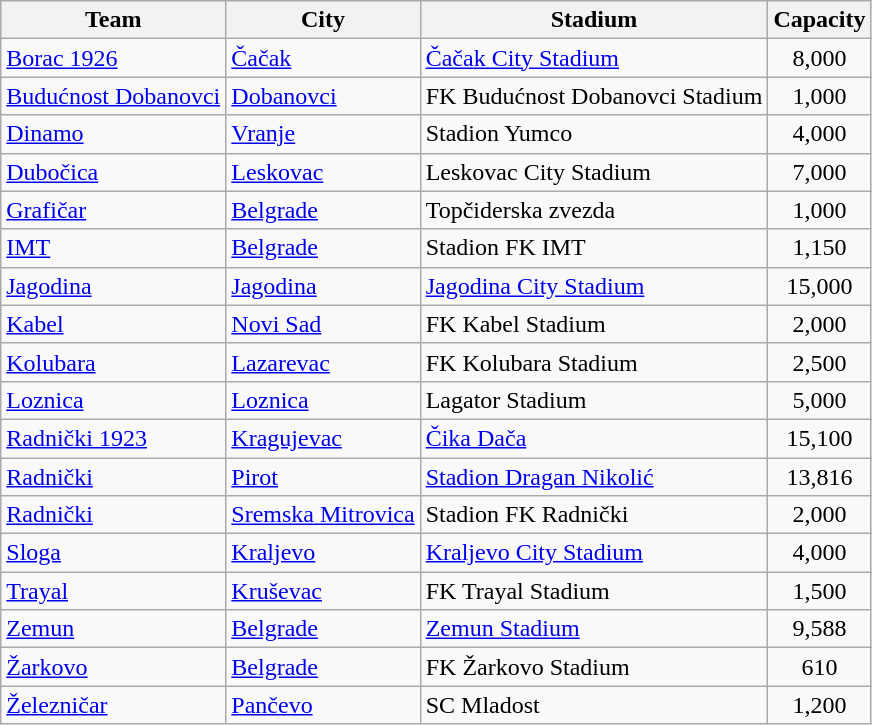<table class="wikitable sortable">
<tr>
<th>Team</th>
<th>City</th>
<th>Stadium</th>
<th>Capacity</th>
</tr>
<tr>
<td><a href='#'>Borac 1926</a></td>
<td><a href='#'>Čačak</a></td>
<td><a href='#'>Čačak City Stadium</a></td>
<td style="text-align:center">8,000</td>
</tr>
<tr>
<td><a href='#'>Budućnost Dobanovci</a></td>
<td><a href='#'>Dobanovci</a></td>
<td>FK Budućnost Dobanovci Stadium</td>
<td style="text-align:center">1,000</td>
</tr>
<tr>
<td><a href='#'>Dinamo</a></td>
<td><a href='#'>Vranje</a></td>
<td>Stadion Yumco</td>
<td style="text-align:center">4,000</td>
</tr>
<tr>
<td><a href='#'>Dubočica</a></td>
<td><a href='#'>Leskovac</a></td>
<td>Leskovac City Stadium</td>
<td style="text-align:center">7,000</td>
</tr>
<tr>
<td><a href='#'>Grafičar</a></td>
<td><a href='#'>Belgrade</a></td>
<td>Topčiderska zvezda</td>
<td style="text-align:center">1,000</td>
</tr>
<tr>
<td><a href='#'>IMT</a></td>
<td><a href='#'>Belgrade</a></td>
<td>Stadion FK IMT</td>
<td style="text-align:center">1,150</td>
</tr>
<tr>
<td><a href='#'>Jagodina</a></td>
<td><a href='#'>Jagodina</a></td>
<td><a href='#'>Jagodina City Stadium</a></td>
<td style="text-align:center">15,000</td>
</tr>
<tr>
<td><a href='#'>Kabel</a></td>
<td><a href='#'>Novi Sad</a></td>
<td>FK Kabel Stadium</td>
<td style="text-align:center">2,000</td>
</tr>
<tr>
<td><a href='#'>Kolubara</a></td>
<td><a href='#'>Lazarevac</a></td>
<td>FK Kolubara Stadium</td>
<td style="text-align:center">2,500</td>
</tr>
<tr>
<td><a href='#'>Loznica</a></td>
<td><a href='#'>Loznica</a></td>
<td>Lagator Stadium</td>
<td style="text-align:center">5,000</td>
</tr>
<tr>
<td><a href='#'>Radnički 1923</a></td>
<td><a href='#'>Kragujevac</a></td>
<td><a href='#'>Čika Dača</a></td>
<td style="text-align:center">15,100</td>
</tr>
<tr>
<td><a href='#'>Radnički</a></td>
<td><a href='#'>Pirot</a></td>
<td><a href='#'>Stadion Dragan Nikolić</a></td>
<td style="text-align:center">13,816</td>
</tr>
<tr>
<td><a href='#'>Radnički</a></td>
<td><a href='#'>Sremska Mitrovica</a></td>
<td>Stadion FK Radnički</td>
<td style="text-align:center">2,000</td>
</tr>
<tr>
<td><a href='#'>Sloga</a></td>
<td><a href='#'>Kraljevo</a></td>
<td><a href='#'>Kraljevo City Stadium</a></td>
<td style="text-align:center">4,000</td>
</tr>
<tr>
<td><a href='#'>Trayal</a></td>
<td><a href='#'>Kruševac</a></td>
<td>FK Trayal Stadium</td>
<td style="text-align:center">1,500</td>
</tr>
<tr>
<td><a href='#'>Zemun</a></td>
<td><a href='#'>Belgrade</a></td>
<td><a href='#'>Zemun Stadium</a></td>
<td style="text-align:center">9,588</td>
</tr>
<tr>
<td><a href='#'>Žarkovo</a></td>
<td><a href='#'>Belgrade</a></td>
<td>FK Žarkovo Stadium</td>
<td style="text-align:center">610</td>
</tr>
<tr>
<td><a href='#'>Železničar</a></td>
<td><a href='#'>Pančevo</a></td>
<td>SC Mladost</td>
<td style="text-align:center">1,200</td>
</tr>
</table>
